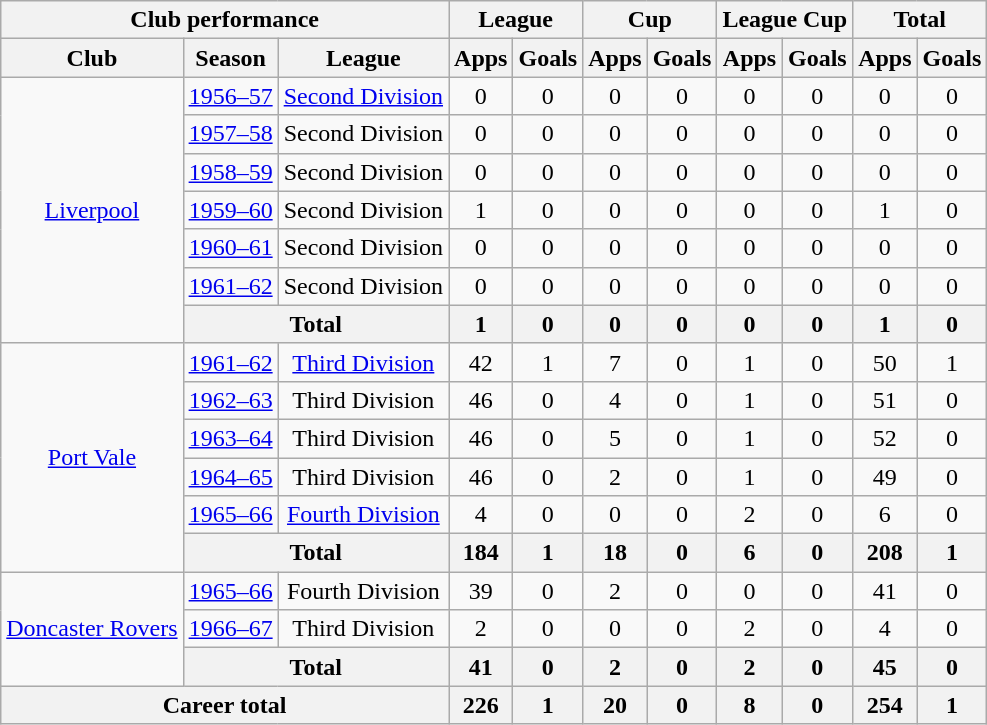<table class="wikitable" style="text-align:center">
<tr>
<th colspan=3>Club performance</th>
<th colspan=2>League</th>
<th colspan=2>Cup</th>
<th colspan=2>League Cup</th>
<th colspan=2>Total</th>
</tr>
<tr>
<th>Club</th>
<th>Season</th>
<th>League</th>
<th>Apps</th>
<th>Goals</th>
<th>Apps</th>
<th>Goals</th>
<th>Apps</th>
<th>Goals</th>
<th>Apps</th>
<th>Goals</th>
</tr>
<tr>
<td rowspan="7"><a href='#'>Liverpool</a></td>
<td><a href='#'>1956–57</a></td>
<td><a href='#'>Second Division</a></td>
<td>0</td>
<td>0</td>
<td>0</td>
<td>0</td>
<td>0</td>
<td>0</td>
<td>0</td>
<td>0</td>
</tr>
<tr>
<td><a href='#'>1957–58</a></td>
<td>Second Division</td>
<td>0</td>
<td>0</td>
<td>0</td>
<td>0</td>
<td>0</td>
<td>0</td>
<td>0</td>
<td>0</td>
</tr>
<tr>
<td><a href='#'>1958–59</a></td>
<td>Second Division</td>
<td>0</td>
<td>0</td>
<td>0</td>
<td>0</td>
<td>0</td>
<td>0</td>
<td>0</td>
<td>0</td>
</tr>
<tr>
<td><a href='#'>1959–60</a></td>
<td>Second Division</td>
<td>1</td>
<td>0</td>
<td>0</td>
<td>0</td>
<td>0</td>
<td>0</td>
<td>1</td>
<td>0</td>
</tr>
<tr>
<td><a href='#'>1960–61</a></td>
<td>Second Division</td>
<td>0</td>
<td>0</td>
<td>0</td>
<td>0</td>
<td>0</td>
<td>0</td>
<td>0</td>
<td>0</td>
</tr>
<tr>
<td><a href='#'>1961–62</a></td>
<td>Second Division</td>
<td>0</td>
<td>0</td>
<td>0</td>
<td>0</td>
<td>0</td>
<td>0</td>
<td>0</td>
<td>0</td>
</tr>
<tr>
<th colspan=2>Total</th>
<th>1</th>
<th>0</th>
<th>0</th>
<th>0</th>
<th>0</th>
<th>0</th>
<th>1</th>
<th>0</th>
</tr>
<tr>
<td rowspan="6"><a href='#'>Port Vale</a></td>
<td><a href='#'>1961–62</a></td>
<td><a href='#'>Third Division</a></td>
<td>42</td>
<td>1</td>
<td>7</td>
<td>0</td>
<td>1</td>
<td>0</td>
<td>50</td>
<td>1</td>
</tr>
<tr>
<td><a href='#'>1962–63</a></td>
<td>Third Division</td>
<td>46</td>
<td>0</td>
<td>4</td>
<td>0</td>
<td>1</td>
<td>0</td>
<td>51</td>
<td>0</td>
</tr>
<tr>
<td><a href='#'>1963–64</a></td>
<td>Third Division</td>
<td>46</td>
<td>0</td>
<td>5</td>
<td>0</td>
<td>1</td>
<td>0</td>
<td>52</td>
<td>0</td>
</tr>
<tr>
<td><a href='#'>1964–65</a></td>
<td>Third Division</td>
<td>46</td>
<td>0</td>
<td>2</td>
<td>0</td>
<td>1</td>
<td>0</td>
<td>49</td>
<td>0</td>
</tr>
<tr>
<td><a href='#'>1965–66</a></td>
<td><a href='#'>Fourth Division</a></td>
<td>4</td>
<td>0</td>
<td>0</td>
<td>0</td>
<td>2</td>
<td>0</td>
<td>6</td>
<td>0</td>
</tr>
<tr>
<th colspan=2>Total</th>
<th>184</th>
<th>1</th>
<th>18</th>
<th>0</th>
<th>6</th>
<th>0</th>
<th>208</th>
<th>1</th>
</tr>
<tr>
<td rowspan="3"><a href='#'>Doncaster Rovers</a></td>
<td><a href='#'>1965–66</a></td>
<td>Fourth Division</td>
<td>39</td>
<td>0</td>
<td>2</td>
<td>0</td>
<td>0</td>
<td>0</td>
<td>41</td>
<td>0</td>
</tr>
<tr>
<td><a href='#'>1966–67</a></td>
<td>Third Division</td>
<td>2</td>
<td>0</td>
<td>0</td>
<td>0</td>
<td>2</td>
<td>0</td>
<td>4</td>
<td>0</td>
</tr>
<tr>
<th colspan=2>Total</th>
<th>41</th>
<th>0</th>
<th>2</th>
<th>0</th>
<th>2</th>
<th>0</th>
<th>45</th>
<th>0</th>
</tr>
<tr>
<th colspan=3>Career total</th>
<th>226</th>
<th>1</th>
<th>20</th>
<th>0</th>
<th>8</th>
<th>0</th>
<th>254</th>
<th>1</th>
</tr>
</table>
